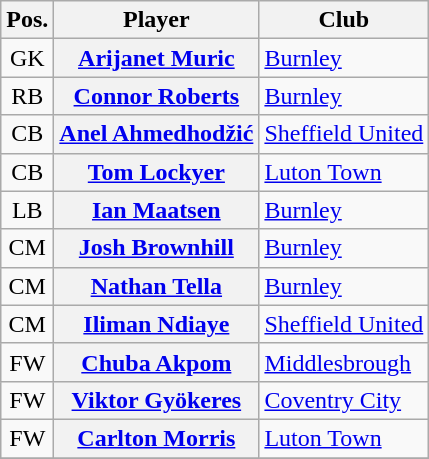<table class="wikitable plainrowheaders" style="text-align: left">
<tr>
<th scope="col">Pos.</th>
<th scope="col">Player</th>
<th scope="col">Club</th>
</tr>
<tr>
<td style="text-align:center">GK</td>
<th scope="row"> <a href='#'>Arijanet Muric</a></th>
<td><a href='#'>Burnley</a></td>
</tr>
<tr>
<td style="text-align:center">RB</td>
<th scope="row"> <a href='#'>Connor Roberts</a></th>
<td><a href='#'>Burnley</a></td>
</tr>
<tr>
<td style="text-align:center">CB</td>
<th scope="row"> <a href='#'>Anel Ahmedhodžić</a></th>
<td><a href='#'>Sheffield United</a></td>
</tr>
<tr>
<td style="text-align:center">CB</td>
<th scope="row"> <a href='#'>Tom Lockyer</a></th>
<td><a href='#'>Luton Town</a></td>
</tr>
<tr>
<td style="text-align:center">LB</td>
<th scope="row"> <a href='#'>Ian Maatsen</a></th>
<td><a href='#'>Burnley</a></td>
</tr>
<tr>
<td style="text-align:center">CM</td>
<th scope="row"> <a href='#'>Josh Brownhill</a></th>
<td><a href='#'>Burnley</a></td>
</tr>
<tr>
<td style="text-align:center">CM</td>
<th scope="row"> <a href='#'>Nathan Tella</a></th>
<td><a href='#'>Burnley</a></td>
</tr>
<tr>
<td style="text-align:center">CM</td>
<th scope="row"> <a href='#'>Iliman Ndiaye</a></th>
<td><a href='#'>Sheffield United</a></td>
</tr>
<tr>
<td style="text-align:center">FW</td>
<th scope="row"> <a href='#'>Chuba Akpom</a></th>
<td><a href='#'>Middlesbrough</a></td>
</tr>
<tr>
<td style="text-align:center">FW</td>
<th scope="row"> <a href='#'>Viktor Gyökeres</a></th>
<td><a href='#'>Coventry City</a></td>
</tr>
<tr>
<td style="text-align:center">FW</td>
<th scope="row"> <a href='#'>Carlton Morris</a></th>
<td><a href='#'>Luton Town</a></td>
</tr>
<tr>
</tr>
</table>
